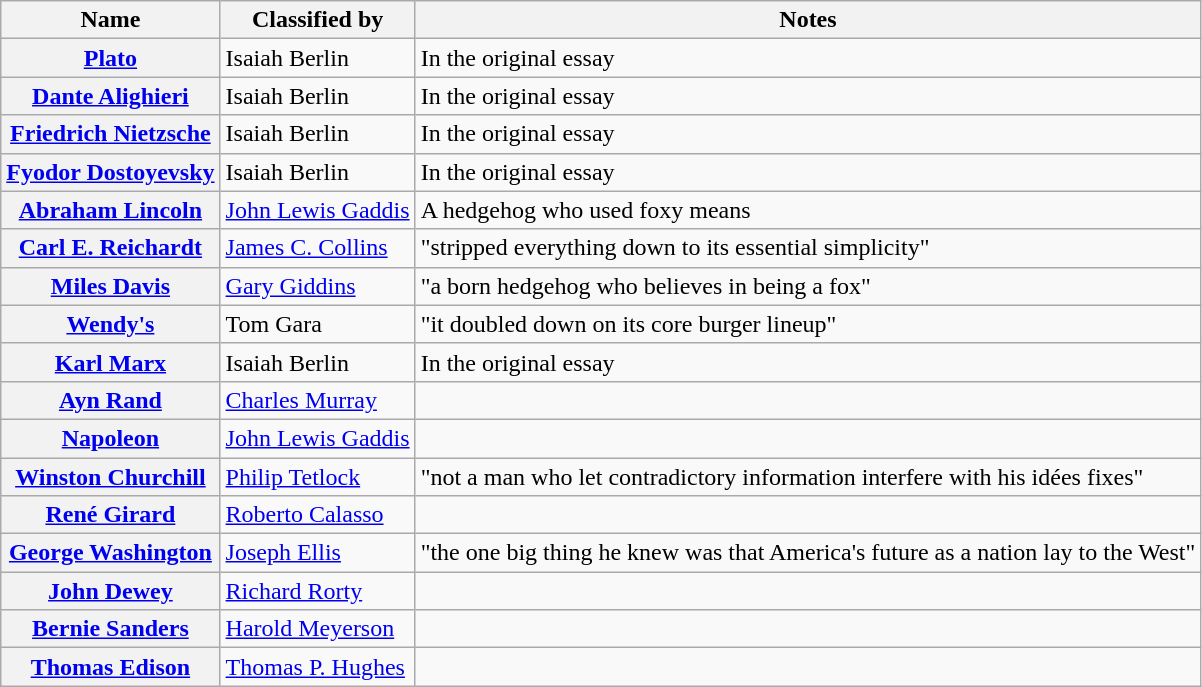<table class="wikitable plainrowheaders sortable">
<tr>
<th scope="col">Name</th>
<th scope="col">Classified by</th>
<th scope="col" class="unsortable">Notes</th>
</tr>
<tr>
<th scope="row"><a href='#'>Plato</a></th>
<td>Isaiah Berlin</td>
<td>In the original essay</td>
</tr>
<tr>
<th scope="row"><a href='#'>Dante Alighieri</a></th>
<td>Isaiah Berlin</td>
<td>In the original essay</td>
</tr>
<tr>
<th scope="row"><a href='#'>Friedrich Nietzsche</a></th>
<td>Isaiah Berlin</td>
<td>In the original essay</td>
</tr>
<tr>
<th scope="row"><a href='#'>Fyodor Dostoyevsky</a></th>
<td>Isaiah Berlin</td>
<td>In the original essay</td>
</tr>
<tr>
<th scope="row"><a href='#'>Abraham Lincoln</a></th>
<td><a href='#'>John Lewis Gaddis</a></td>
<td>A hedgehog who used foxy means</td>
</tr>
<tr>
<th scope="row"><a href='#'>Carl E. Reichardt</a></th>
<td><a href='#'>James C. Collins</a></td>
<td>"stripped everything down to its essential simplicity"</td>
</tr>
<tr>
<th scope="row"><a href='#'>Miles Davis</a></th>
<td><a href='#'>Gary Giddins</a></td>
<td>"a born hedgehog who believes in being a fox"</td>
</tr>
<tr>
<th scope="row"><a href='#'>Wendy's</a></th>
<td>Tom Gara</td>
<td>"it doubled down on its core burger lineup"</td>
</tr>
<tr>
<th scope="row"><a href='#'>Karl Marx</a></th>
<td>Isaiah Berlin</td>
<td>In the original essay</td>
</tr>
<tr>
<th scope="row"><a href='#'>Ayn Rand</a></th>
<td><a href='#'>Charles Murray</a></td>
<td></td>
</tr>
<tr>
<th scope="row"><a href='#'>Napoleon</a></th>
<td><a href='#'>John Lewis Gaddis</a></td>
<td></td>
</tr>
<tr>
<th scope="row"><a href='#'>Winston Churchill</a></th>
<td><a href='#'>Philip Tetlock</a></td>
<td>"not a man who let contradictory information interfere with his idées fixes"</td>
</tr>
<tr>
<th scope="row"><a href='#'>René Girard</a></th>
<td><a href='#'>Roberto Calasso</a></td>
<td></td>
</tr>
<tr>
<th scope="row"><a href='#'>George Washington</a></th>
<td><a href='#'>Joseph Ellis</a></td>
<td>"the one big thing he knew was that America's future as a nation lay to the West"</td>
</tr>
<tr>
<th scope="row"><a href='#'>John Dewey</a></th>
<td><a href='#'>Richard Rorty</a></td>
<td></td>
</tr>
<tr>
<th scope="row"><a href='#'>Bernie Sanders</a></th>
<td><a href='#'>Harold Meyerson</a></td>
<td></td>
</tr>
<tr>
<th scope="row"><a href='#'>Thomas Edison</a></th>
<td><a href='#'>Thomas P. Hughes</a></td>
<td></td>
</tr>
</table>
